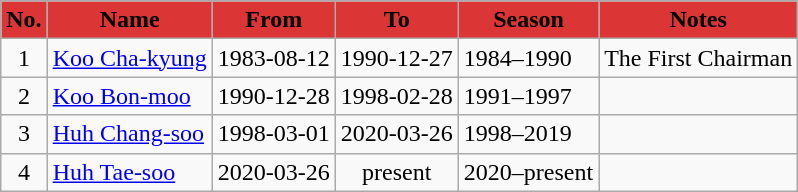<table class="wikitable">
<tr>
<th style="color:#000000; background:#DC3535;">No.</th>
<th style="color:#000000; background:#DC3535;">Name</th>
<th style="color:#000000; background:#DC3535;">From</th>
<th style="color:#000000; background:#DC3535;">To</th>
<th style="color:#000000; background:#DC3535;">Season</th>
<th style="color:#000000; background:#DC3535;">Notes</th>
</tr>
<tr>
<td style="text-align: center;">1</td>
<td> <a href='#'>Koo Cha-kyung</a></td>
<td style="text-align: center;">1983-08-12</td>
<td style="text-align: center;">1990-12-27</td>
<td>1984–1990</td>
<td>The First Chairman</td>
</tr>
<tr>
<td style="text-align: center;">2</td>
<td> <a href='#'>Koo Bon-moo</a></td>
<td style="text-align: center;">1990-12-28</td>
<td style="text-align: center;">1998-02-28</td>
<td>1991–1997</td>
<td></td>
</tr>
<tr>
<td style="text-align: center;">3</td>
<td> <a href='#'>Huh Chang-soo</a></td>
<td style="text-align: center;">1998-03-01</td>
<td style="text-align: center;">2020-03-26</td>
<td>1998–2019</td>
<td></td>
</tr>
<tr>
<td style="text-align: center;">4</td>
<td> <a href='#'>Huh Tae-soo</a></td>
<td style="text-align: center;">2020-03-26</td>
<td style="text-align: center;">present</td>
<td>2020–present</td>
<td></td>
</tr>
</table>
